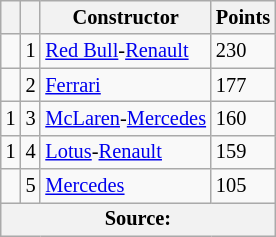<table class="wikitable" style="font-size: 85%;">
<tr>
<th></th>
<th></th>
<th>Constructor</th>
<th>Points</th>
</tr>
<tr>
<td align="left"></td>
<td align="center">1</td>
<td> <a href='#'>Red Bull</a>-<a href='#'>Renault</a></td>
<td align="left">230</td>
</tr>
<tr>
<td align="left"></td>
<td align="center">2</td>
<td> <a href='#'>Ferrari</a></td>
<td align="left">177</td>
</tr>
<tr>
<td align="left"> 1</td>
<td align="center">3</td>
<td> <a href='#'>McLaren</a>-<a href='#'>Mercedes</a></td>
<td align="left">160</td>
</tr>
<tr>
<td align="left"> 1</td>
<td align="center">4</td>
<td> <a href='#'>Lotus</a>-<a href='#'>Renault</a></td>
<td align="left">159</td>
</tr>
<tr>
<td align="left"></td>
<td align="center">5</td>
<td> <a href='#'>Mercedes</a></td>
<td align="left">105</td>
</tr>
<tr>
<th colspan=4>Source: </th>
</tr>
</table>
